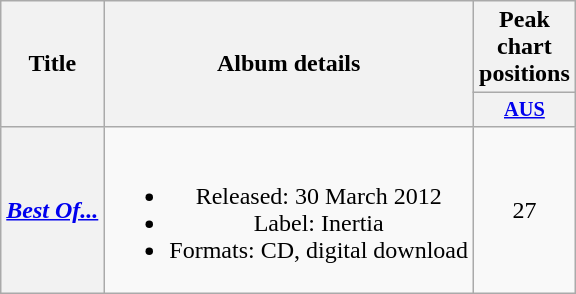<table class="wikitable plainrowheaders" style="text-align:center;">
<tr>
<th scope="col" rowspan="2">Title</th>
<th scope="col" rowspan="2">Album details</th>
<th scope="col" colspan="1">Peak chart positions</th>
</tr>
<tr>
<th scope="col" style="width:3em;font-size:85%;"><a href='#'>AUS</a><br></th>
</tr>
<tr>
<th scope="row"><em><a href='#'>Best Of...</a></em></th>
<td><br><ul><li>Released: 30 March 2012</li><li>Label: Inertia</li><li>Formats: CD, digital download</li></ul></td>
<td>27</td>
</tr>
</table>
